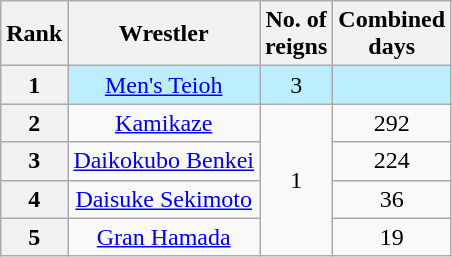<table class="wikitable sortable" style="text-align: center">
<tr>
<th>Rank</th>
<th>Wrestler</th>
<th data-sort-type="number">No. of<br>reigns</th>
<th data-sort-type="number">Combined<br>days</th>
</tr>
<tr style="background-color:#bbeeff">
<th>1</th>
<td><a href='#'>Men's Teioh</a></td>
<td>3</td>
<td></td>
</tr>
<tr>
<th>2</th>
<td><a href='#'>Kamikaze</a></td>
<td rowspan=4>1</td>
<td>292</td>
</tr>
<tr>
<th>3</th>
<td><a href='#'>Daikokubo Benkei</a></td>
<td>224</td>
</tr>
<tr>
<th>4</th>
<td><a href='#'>Daisuke Sekimoto</a></td>
<td>36</td>
</tr>
<tr>
<th>5</th>
<td><a href='#'>Gran Hamada</a></td>
<td>19</td>
</tr>
</table>
